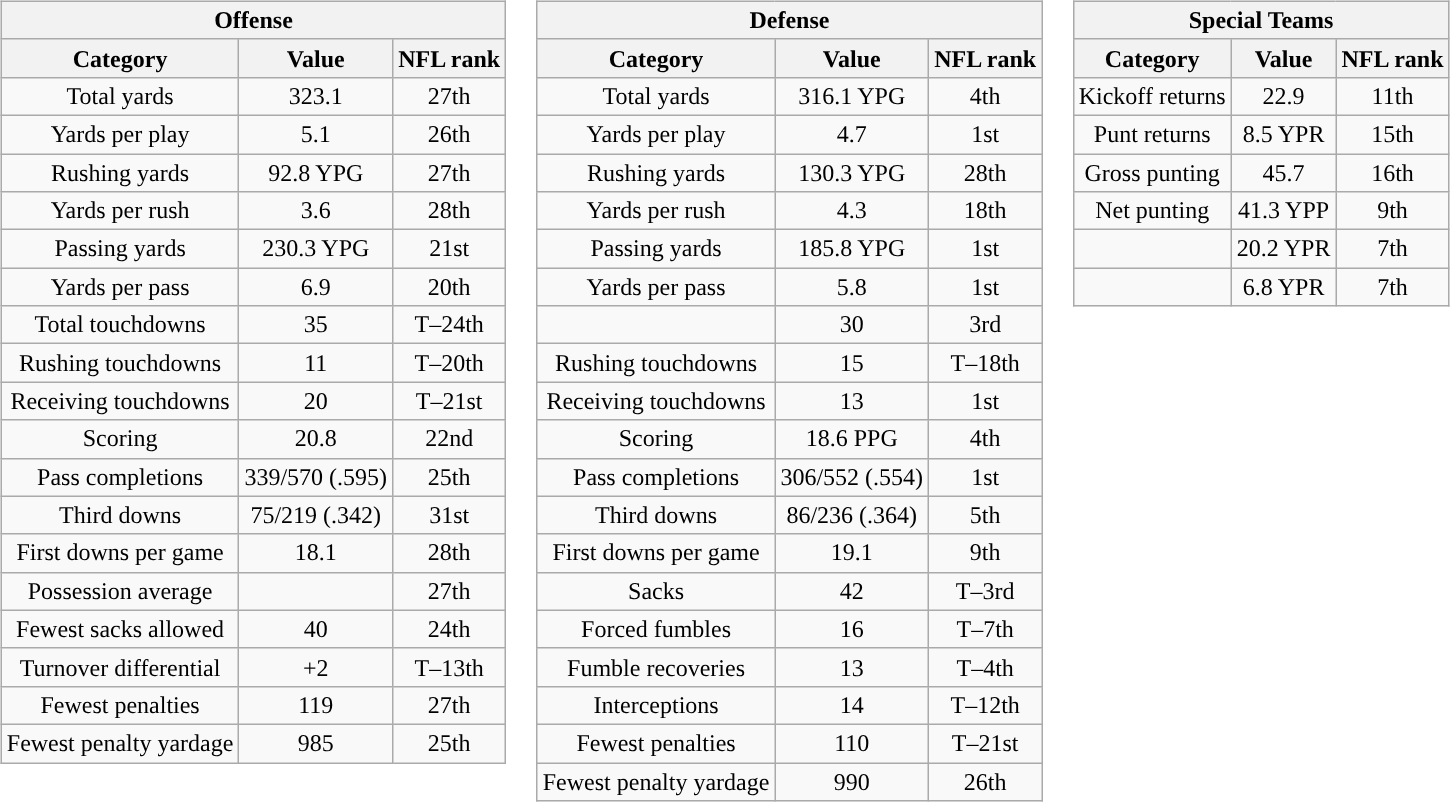<table>
<tr valign="top">
<td><br><table class="wikitable" style="text-align:center">
<tr>
<th colspan=3>Offense</th>
</tr>
<tr>
<th>Category</th>
<th>Value</th>
<th>NFL rank<br></th>
</tr>
<tr>
<td>Total yards</td>
<td>323.1 </td>
<td>27th</td>
</tr>
<tr>
<td>Yards per play</td>
<td>5.1</td>
<td>26th</td>
</tr>
<tr>
<td>Rushing yards</td>
<td>92.8 YPG</td>
<td>27th</td>
</tr>
<tr>
<td>Yards per rush</td>
<td>3.6</td>
<td>28th</td>
</tr>
<tr>
<td>Passing yards</td>
<td>230.3 YPG</td>
<td>21st</td>
</tr>
<tr>
<td>Yards per pass</td>
<td>6.9</td>
<td>20th</td>
</tr>
<tr>
<td>Total touchdowns</td>
<td>35</td>
<td>T–24th</td>
</tr>
<tr>
<td>Rushing touchdowns</td>
<td>11</td>
<td>T–20th</td>
</tr>
<tr>
<td>Receiving touchdowns</td>
<td>20</td>
<td>T–21st</td>
</tr>
<tr>
<td>Scoring</td>
<td>20.8 </td>
<td>22nd</td>
</tr>
<tr>
<td>Pass completions</td>
<td>339/570 (.595)</td>
<td>25th</td>
</tr>
<tr>
<td>Third downs</td>
<td>75/219 (.342)</td>
<td>31st</td>
</tr>
<tr>
<td>First downs per game</td>
<td>18.1</td>
<td>28th</td>
</tr>
<tr>
<td>Possession average</td>
<td></td>
<td>27th</td>
</tr>
<tr>
<td>Fewest sacks allowed</td>
<td>40</td>
<td>24th</td>
</tr>
<tr>
<td>Turnover differential</td>
<td>+2</td>
<td>T–13th</td>
</tr>
<tr>
<td>Fewest penalties</td>
<td>119</td>
<td>27th</td>
</tr>
<tr>
<td>Fewest penalty yardage</td>
<td>985</td>
<td>25th</td>
</tr>
</table>
</td>
<td><br><table class="wikitable" style="text-align:center">
<tr>
<th colspan=3>Defense</th>
</tr>
<tr>
<th>Category</th>
<th>Value</th>
<th>NFL rank<br></th>
</tr>
<tr>
<td>Total yards</td>
<td>316.1 YPG</td>
<td>4th</td>
</tr>
<tr>
<td>Yards per play</td>
<td>4.7</td>
<td>1st</td>
</tr>
<tr>
<td>Rushing yards</td>
<td>130.3 YPG</td>
<td>28th</td>
</tr>
<tr>
<td>Yards per rush</td>
<td>4.3</td>
<td>18th</td>
</tr>
<tr>
<td>Passing yards</td>
<td>185.8 YPG</td>
<td>1st</td>
</tr>
<tr>
<td>Yards per pass</td>
<td>5.8</td>
<td>1st</td>
</tr>
<tr>
<td></td>
<td>30</td>
<td>3rd</td>
</tr>
<tr>
<td>Rushing touchdowns</td>
<td>15</td>
<td>T–18th</td>
</tr>
<tr>
<td>Receiving touchdowns</td>
<td>13</td>
<td>1st</td>
</tr>
<tr>
<td>Scoring</td>
<td>18.6 PPG</td>
<td>4th</td>
</tr>
<tr>
<td>Pass completions</td>
<td>306/552 (.554)</td>
<td>1st</td>
</tr>
<tr>
<td>Third downs</td>
<td>86/236 (.364)</td>
<td>5th</td>
</tr>
<tr>
<td>First downs per game</td>
<td>19.1</td>
<td>9th</td>
</tr>
<tr>
<td>Sacks</td>
<td>42</td>
<td>T–3rd</td>
</tr>
<tr>
<td>Forced fumbles</td>
<td>16</td>
<td>T–7th</td>
</tr>
<tr>
<td>Fumble recoveries</td>
<td>13</td>
<td>T–4th</td>
</tr>
<tr>
<td>Interceptions</td>
<td>14</td>
<td>T–12th</td>
</tr>
<tr>
<td>Fewest penalties</td>
<td>110</td>
<td>T–21st</td>
</tr>
<tr>
<td>Fewest penalty yardage</td>
<td>990</td>
<td>26th</td>
</tr>
</table>
</td>
<td><br><table class="wikitable" style="text-align:center">
<tr>
<th colspan=3>Special Teams</th>
</tr>
<tr>
<th>Category</th>
<th>Value</th>
<th>NFL rank<br></th>
</tr>
<tr>
<td>Kickoff returns</td>
<td>22.9 </td>
<td>11th</td>
</tr>
<tr>
<td>Punt returns</td>
<td>8.5 YPR</td>
<td>15th</td>
</tr>
<tr>
<td>Gross punting</td>
<td>45.7 </td>
<td>16th</td>
</tr>
<tr>
<td>Net punting</td>
<td>41.3 YPP</td>
<td>9th</td>
</tr>
<tr>
<td></td>
<td>20.2 YPR</td>
<td>7th</td>
</tr>
<tr>
<td></td>
<td>6.8 YPR</td>
<td>7th</td>
</tr>
</table>
</td>
</tr>
</table>
